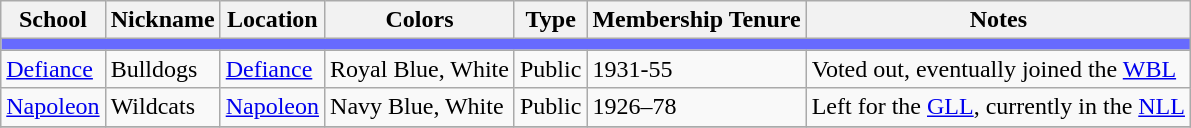<table class="wikitable sortable">
<tr>
<th>School</th>
<th>Nickname</th>
<th>Location</th>
<th>Colors</th>
<th>Type</th>
<th>Membership Tenure</th>
<th>Notes</th>
</tr>
<tr>
<th colspan="8" style="background:#676AFE;"></th>
</tr>
<tr>
<td><a href='#'>Defiance</a></td>
<td>Bulldogs</td>
<td><a href='#'>Defiance</a></td>
<td>Royal Blue, White <br>  </td>
<td>Public</td>
<td>1931-55</td>
<td>Voted out, eventually joined the <a href='#'>WBL</a></td>
</tr>
<tr>
<td><a href='#'>Napoleon</a></td>
<td>Wildcats</td>
<td><a href='#'>Napoleon</a></td>
<td>Navy Blue, White <br>  </td>
<td>Public</td>
<td>1926–78</td>
<td>Left for the <a href='#'>GLL</a>, currently in the <a href='#'>NLL</a></td>
</tr>
<tr>
</tr>
</table>
